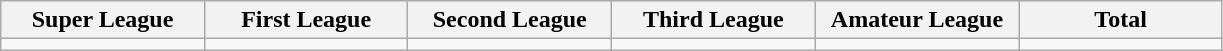<table class="wikitable">
<tr>
<th width="15%">Super League</th>
<th width="15%">First League</th>
<th width="15%">Second League</th>
<th width="15%">Third League</th>
<th width="15%">Amateur League</th>
<th width="15%">Total</th>
</tr>
<tr>
<td></td>
<td></td>
<td></td>
<td></td>
<td></td>
<td></td>
</tr>
</table>
